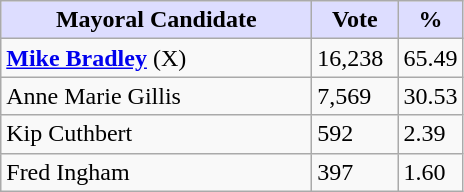<table class="wikitable">
<tr>
<th style="background:#ddf; width:200px;">Mayoral Candidate</th>
<th style="background:#ddf; width:50px;">Vote</th>
<th style="background:#ddf; width:30px;">%</th>
</tr>
<tr>
<td><strong><a href='#'>Mike Bradley</a></strong> (X)</td>
<td>16,238</td>
<td>65.49</td>
</tr>
<tr>
<td>Anne Marie Gillis</td>
<td>7,569</td>
<td>30.53</td>
</tr>
<tr>
<td>Kip Cuthbert</td>
<td>592</td>
<td>2.39</td>
</tr>
<tr>
<td>Fred Ingham</td>
<td>397</td>
<td>1.60</td>
</tr>
</table>
